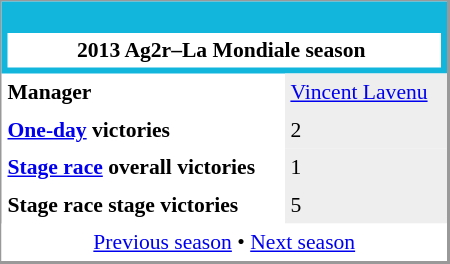<table align="right" cellpadding="4" cellspacing="0" style="margin-left:1em; width:300px; font-size:90%; border:1px solid #999; border-right-width:2px; border-bottom-width:2px; background-color:white;">
<tr>
<th colspan="2" style="background-color:#12B6DD;"><br><table style="background:#FFFFFF;text-align:center;width:100%;">
<tr>
<td style="background:#FFFFFF;" align="center" width="100%"><span> 2013 Ag2r–La Mondiale season</span></td>
<td padding=15px></td>
</tr>
</table>
</th>
</tr>
<tr>
<td><strong>Manager</strong></td>
<td bgcolor=#EEEEEE><a href='#'>Vincent Lavenu</a></td>
</tr>
<tr>
<td><strong><a href='#'>One-day</a> victories</strong></td>
<td bgcolor=#EEEEEE>2</td>
</tr>
<tr>
<td><strong><a href='#'>Stage race</a> overall victories</strong></td>
<td bgcolor=#EEEEEE>1</td>
</tr>
<tr>
<td><strong>Stage race stage victories</strong></td>
<td bgcolor=#EEEEEE>5</td>
</tr>
<tr>
<td colspan="2" bgcolor="white" align="center"><a href='#'>Previous season</a> • <a href='#'>Next season</a></td>
</tr>
</table>
